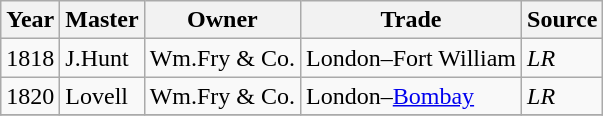<table class="sortable wikitable">
<tr>
<th>Year</th>
<th>Master</th>
<th>Owner</th>
<th>Trade</th>
<th>Source</th>
</tr>
<tr>
<td>1818</td>
<td>J.Hunt</td>
<td>Wm.Fry & Co.</td>
<td>London–Fort William</td>
<td><em>LR</em></td>
</tr>
<tr>
<td>1820</td>
<td>Lovell</td>
<td>Wm.Fry & Co.</td>
<td>London–<a href='#'>Bombay</a></td>
<td><em>LR</em></td>
</tr>
<tr>
</tr>
</table>
